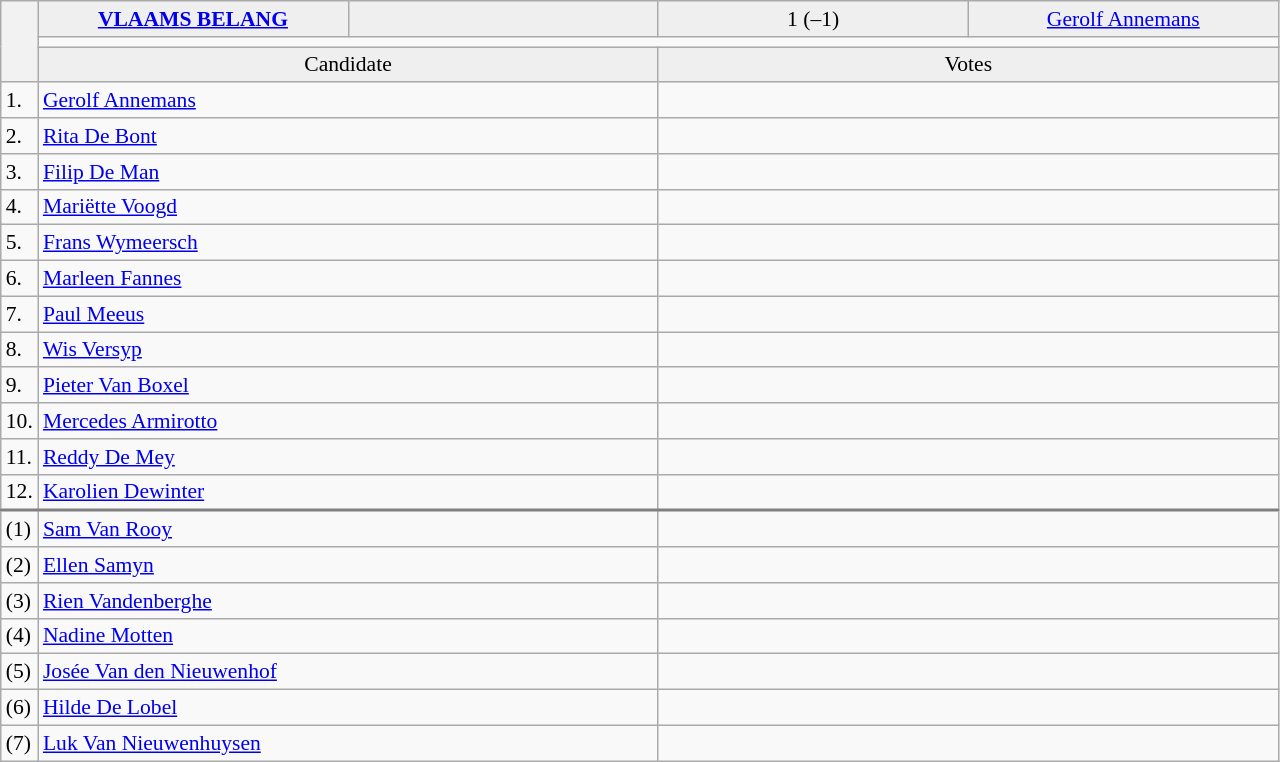<table class="wikitable collapsible collapsed" style=text-align:left;font-size:90%>
<tr>
<th rowspan=3></th>
<td bgcolor=efefef width=200 align=center><strong> <a href='#'>VLAAMS BELANG</a></strong></td>
<td bgcolor=efefef width=200 align=center></td>
<td bgcolor=efefef width=200 align=center>1 (–1)</td>
<td bgcolor=efefef width=200 align=center><a href='#'>Gerolf Annemans</a></td>
</tr>
<tr>
<td colspan=4 bgcolor=></td>
</tr>
<tr>
<td bgcolor=efefef align=center colspan=2>Candidate</td>
<td bgcolor=efefef align=center colspan=2>Votes</td>
</tr>
<tr>
<td>1.</td>
<td colspan=2><a href='#'>Gerolf Annemans</a></td>
<td colspan=2></td>
</tr>
<tr>
<td>2.</td>
<td colspan=2><a href='#'>Rita De Bont</a></td>
<td colspan=2></td>
</tr>
<tr>
<td>3.</td>
<td colspan=2><a href='#'>Filip De Man</a></td>
<td colspan=2></td>
</tr>
<tr>
<td>4.</td>
<td colspan=2><a href='#'>Mariëtte Voogd</a></td>
<td colspan=2></td>
</tr>
<tr>
<td>5.</td>
<td colspan=2><a href='#'>Frans Wymeersch</a></td>
<td colspan=2></td>
</tr>
<tr>
<td>6.</td>
<td colspan=2><a href='#'>Marleen Fannes</a></td>
<td colspan=2></td>
</tr>
<tr>
<td>7.</td>
<td colspan=2><a href='#'>Paul Meeus</a></td>
<td colspan=2></td>
</tr>
<tr>
<td>8.</td>
<td colspan=2><a href='#'>Wis Versyp</a></td>
<td colspan=2></td>
</tr>
<tr>
<td>9.</td>
<td colspan=2><a href='#'>Pieter Van Boxel</a></td>
<td colspan=2></td>
</tr>
<tr>
<td>10.</td>
<td colspan=2><a href='#'>Mercedes Armirotto</a></td>
<td colspan=2></td>
</tr>
<tr>
<td>11.</td>
<td colspan=2><a href='#'>Reddy De Mey</a></td>
<td colspan=2></td>
</tr>
<tr>
<td>12.</td>
<td colspan=2><a href='#'>Karolien Dewinter</a></td>
<td colspan=2></td>
</tr>
<tr style="border-top:2px solid gray;">
<td>(1)</td>
<td colspan=2><a href='#'>Sam Van Rooy</a></td>
<td colspan=2></td>
</tr>
<tr>
<td>(2)</td>
<td colspan=2><a href='#'>Ellen Samyn</a></td>
<td colspan=2></td>
</tr>
<tr>
<td>(3)</td>
<td colspan=2><a href='#'>Rien Vandenberghe</a></td>
<td colspan=2></td>
</tr>
<tr>
<td>(4)</td>
<td colspan=2><a href='#'>Nadine Motten</a></td>
<td colspan=2></td>
</tr>
<tr>
<td>(5)</td>
<td colspan=2><a href='#'>Josée Van den Nieuwenhof</a></td>
<td colspan=2></td>
</tr>
<tr>
<td>(6)</td>
<td colspan=2><a href='#'>Hilde De Lobel</a></td>
<td colspan=2></td>
</tr>
<tr>
<td>(7)</td>
<td colspan=2><a href='#'>Luk Van Nieuwenhuysen</a></td>
<td colspan=2></td>
</tr>
</table>
